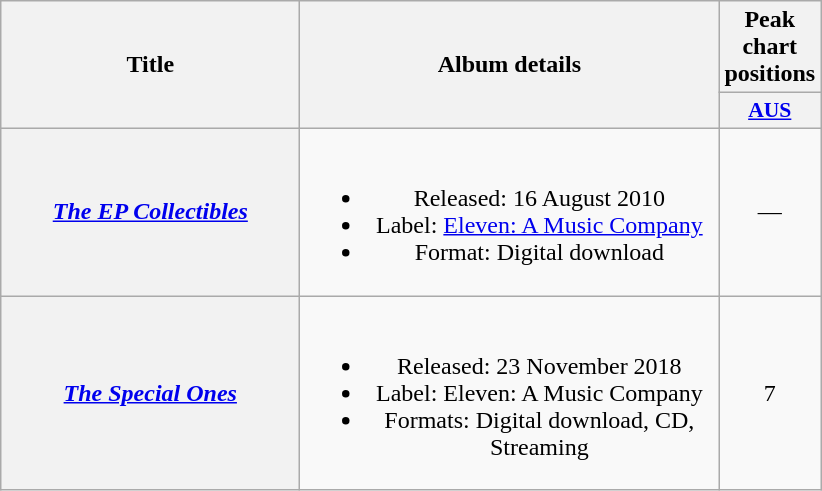<table class="wikitable plainrowheaders" style="text-align:center;" border="1">
<tr>
<th scope="col" rowspan="2" style="width:12em;">Title</th>
<th scope="col" rowspan="2" style="width:17em;">Album details</th>
<th scope="col" colspan="1">Peak chart positions</th>
</tr>
<tr>
<th scope="col" style="width:3em; font-size:90%;"><a href='#'>AUS</a><br></th>
</tr>
<tr>
<th scope="row"><em><a href='#'>The EP Collectibles</a></em></th>
<td><br><ul><li>Released: 16 August 2010</li><li>Label: <a href='#'>Eleven: A Music Company</a></li><li>Format: Digital download</li></ul></td>
<td>—</td>
</tr>
<tr>
<th scope="row"><em><a href='#'>The Special Ones</a></em></th>
<td><br><ul><li>Released: 23 November 2018</li><li>Label: Eleven: A Music Company</li><li>Formats: Digital download, CD, Streaming</li></ul></td>
<td>7<br></td>
</tr>
</table>
